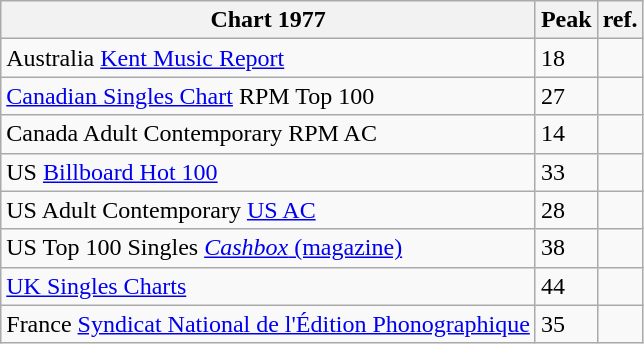<table class="wikitable">
<tr>
<th>Chart 1977</th>
<th>Peak</th>
<th>ref.</th>
</tr>
<tr>
<td>Australia <a href='#'>Kent Music Report</a></td>
<td>18</td>
<td></td>
</tr>
<tr>
<td><a href='#'>Canadian Singles Chart</a> RPM Top 100</td>
<td>27</td>
<td></td>
</tr>
<tr>
<td>Canada Adult Contemporary RPM AC</td>
<td>14</td>
<td></td>
</tr>
<tr>
<td>US <a href='#'>Billboard Hot 100</a></td>
<td>33</td>
<td></td>
</tr>
<tr>
<td>US Adult Contemporary <a href='#'>US AC</a></td>
<td>28</td>
<td></td>
</tr>
<tr>
<td>US Top 100 Singles <a href='#'><em>Cashbox</em> (magazine)</a></td>
<td>38</td>
<td></td>
</tr>
<tr>
<td><a href='#'>UK Singles Charts</a></td>
<td>44</td>
<td></td>
</tr>
<tr>
<td>France <a href='#'>Syndicat National de l'Édition Phonographique</a></td>
<td>35</td>
<td></td>
</tr>
</table>
